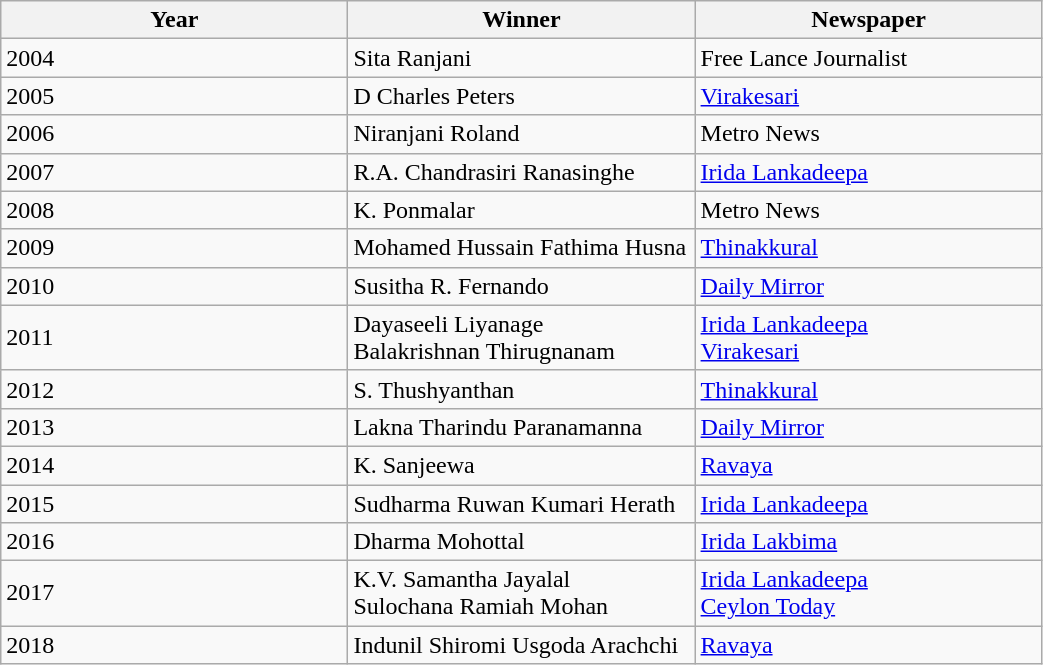<table class="wikitable sortable mw-collapsible mw-collapsed">
<tr>
<th width="33%">Year</th>
<th width="33%">Winner</th>
<th width="33%">Newspaper</th>
</tr>
<tr>
<td>2004</td>
<td>Sita Ranjani</td>
<td>Free Lance Journalist</td>
</tr>
<tr>
<td>2005</td>
<td>D Charles Peters</td>
<td><a href='#'>Virakesari</a></td>
</tr>
<tr>
<td>2006</td>
<td>Niranjani Roland</td>
<td>Metro News</td>
</tr>
<tr>
<td>2007</td>
<td>R.A. Chandrasiri Ranasinghe</td>
<td><a href='#'>Irida Lankadeepa</a></td>
</tr>
<tr>
<td>2008</td>
<td>K. Ponmalar</td>
<td>Metro News</td>
</tr>
<tr>
<td>2009</td>
<td>Mohamed Hussain Fathima Husna</td>
<td><a href='#'>Thinakkural</a></td>
</tr>
<tr>
<td>2010</td>
<td>Susitha R. Fernando</td>
<td><a href='#'>Daily Mirror</a></td>
</tr>
<tr>
<td>2011</td>
<td>Dayaseeli Liyanage<br>Balakrishnan Thirugnanam</td>
<td><a href='#'>Irida Lankadeepa</a><br><a href='#'>Virakesari</a></td>
</tr>
<tr>
<td>2012</td>
<td>S. Thushyanthan</td>
<td><a href='#'>Thinakkural</a></td>
</tr>
<tr>
<td>2013</td>
<td>Lakna Tharindu Paranamanna</td>
<td><a href='#'>Daily Mirror</a></td>
</tr>
<tr>
<td>2014</td>
<td>K. Sanjeewa</td>
<td><a href='#'>Ravaya</a></td>
</tr>
<tr>
<td>2015</td>
<td>Sudharma Ruwan Kumari Herath</td>
<td><a href='#'>Irida Lankadeepa</a></td>
</tr>
<tr>
<td>2016</td>
<td>Dharma Mohottal</td>
<td><a href='#'>Irida Lakbima</a></td>
</tr>
<tr>
<td>2017</td>
<td>K.V. Samantha Jayalal<br>Sulochana Ramiah Mohan</td>
<td><a href='#'>Irida Lankadeepa</a><br><a href='#'>Ceylon Today</a></td>
</tr>
<tr>
<td>2018</td>
<td>Indunil Shiromi Usgoda Arachchi</td>
<td><a href='#'>Ravaya</a></td>
</tr>
</table>
